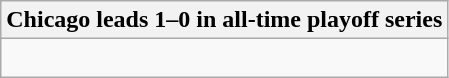<table class="wikitable collapsible collapsed">
<tr>
<th>Chicago leads 1–0 in all-time playoff series</th>
</tr>
<tr>
<td><br></td>
</tr>
</table>
